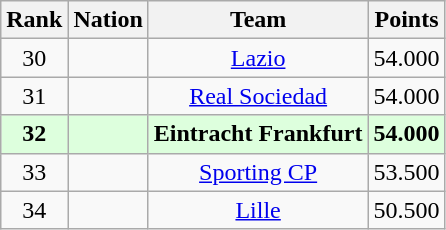<table class="wikitable" style="text-align: center;">
<tr>
<th>Rank</th>
<th>Nation</th>
<th>Team</th>
<th>Points</th>
</tr>
<tr>
<td>30</td>
<td></td>
<td><a href='#'>Lazio</a></td>
<td>54.000</td>
</tr>
<tr>
<td>31</td>
<td></td>
<td><a href='#'>Real Sociedad</a></td>
<td>54.000</td>
</tr>
<tr bgcolor="#ddffdd">
<td><strong>32</strong></td>
<td></td>
<td><strong>Eintracht Frankfurt</strong></td>
<td><strong>54.000</strong></td>
</tr>
<tr>
<td>33</td>
<td></td>
<td><a href='#'>Sporting CP</a></td>
<td>53.500</td>
</tr>
<tr>
<td>34</td>
<td></td>
<td><a href='#'>Lille</a></td>
<td>50.500</td>
</tr>
</table>
